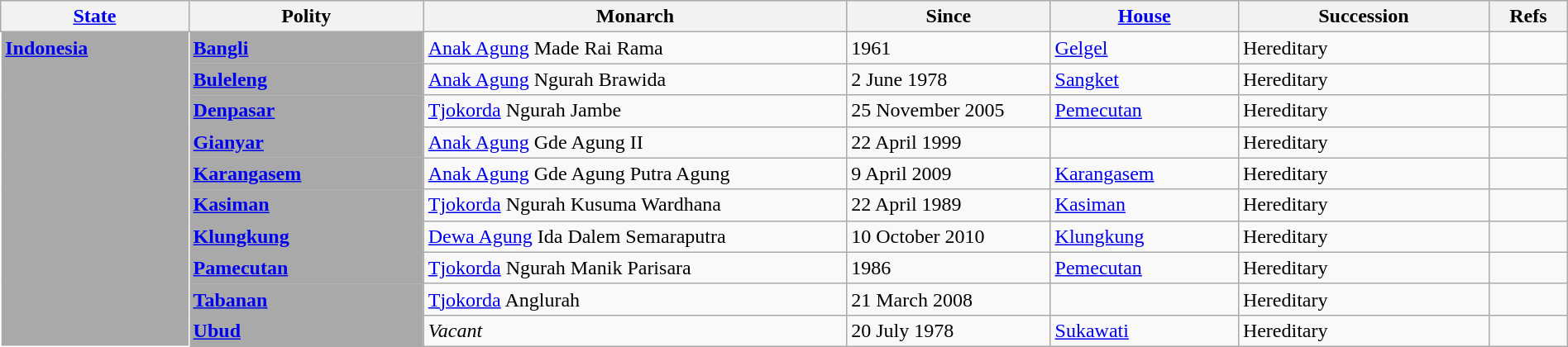<table class="wikitable" width="100%">
<tr>
<th width="12%"><a href='#'>State</a></th>
<th width="15%">Polity</th>
<th width="27%">Monarch</th>
<th width="13%">Since</th>
<th width="12%"><a href='#'>House</a></th>
<th width="16%">Succession</th>
<th width="5%">Refs</th>
</tr>
<tr>
<td bgcolor="#A9A9A9" rowspan="10" style="vertical-align: top; border-color: white;"> <strong><a href='#'><span>Indonesia</span></a></strong></td>
<td bgcolor="#A9A9A9"><strong><a href='#'><span>Bangli</span></a></strong></td>
<td><a href='#'>Anak Agung</a> Made Rai Rama</td>
<td>1961</td>
<td><a href='#'>Gelgel</a></td>
<td>Hereditary</td>
<td align="center"></td>
</tr>
<tr>
<td bgcolor="#A9A9A9"><strong><a href='#'><span>Buleleng</span></a></strong></td>
<td><a href='#'>Anak Agung</a> Ngurah Brawida</td>
<td>2 June 1978</td>
<td><a href='#'>Sangket</a> </td>
<td>Hereditary</td>
<td align="center"></td>
</tr>
<tr>
<td bgcolor="#A9A9A9"><strong><a href='#'><span>Denpasar</span></a></strong></td>
<td><a href='#'>Tjokorda</a> Ngurah Jambe </td>
<td>25 November 2005</td>
<td><a href='#'>Pemecutan</a> </td>
<td>Hereditary</td>
<td align="center"></td>
</tr>
<tr>
<td bgcolor="#A9A9A9"><strong><a href='#'><span>Gianyar</span></a></strong></td>
<td><a href='#'>Anak Agung</a> Gde Agung II</td>
<td>22 April 1999</td>
<td></td>
<td>Hereditary</td>
<td align="center"></td>
</tr>
<tr>
<td bgcolor="#A9A9A9"> <strong><a href='#'><span>Karangasem</span></a></strong></td>
<td><a href='#'>Anak Agung</a> Gde Agung Putra Agung</td>
<td>9 April 2009</td>
<td><a href='#'>Karangasem</a></td>
<td>Hereditary</td>
<td align="center"></td>
</tr>
<tr>
<td bgcolor="#A9A9A9"><strong><a href='#'><span>Kasiman</span></a></strong></td>
<td><a href='#'>Tjokorda</a> Ngurah Kusuma Wardhana</td>
<td>22 April 1989</td>
<td><a href='#'>Kasiman</a> </td>
<td>Hereditary</td>
<td align="center"></td>
</tr>
<tr>
<td bgcolor="#A9A9A9"> <strong><a href='#'><span>Klungkung</span></a></strong></td>
<td><a href='#'>Dewa Agung</a> Ida Dalem Semaraputra</td>
<td>10 October 2010</td>
<td><a href='#'>Klungkung</a> </td>
<td>Hereditary</td>
<td align="center"></td>
</tr>
<tr>
<td bgcolor="#A9A9A9"><strong><a href='#'><span>Pamecutan</span></a></strong></td>
<td><a href='#'>Tjokorda</a> Ngurah Manik Parisara </td>
<td>1986</td>
<td><a href='#'>Pemecutan</a> </td>
<td>Hereditary</td>
<td align="center"></td>
</tr>
<tr>
<td bgcolor="#A9A9A9"><strong><a href='#'><span>Tabanan</span></a></strong></td>
<td><a href='#'>Tjokorda</a> Anglurah</td>
<td>21 March 2008</td>
<td></td>
<td>Hereditary</td>
<td align="center"></td>
</tr>
<tr>
<td bgcolor="#A9A9A9"><strong><a href='#'><span>Ubud</span></a></strong></td>
<td><em>Vacant</em> </td>
<td>20 July 1978</td>
<td><a href='#'>Sukawati</a></td>
<td>Hereditary</td>
<td align="center"></td>
</tr>
</table>
